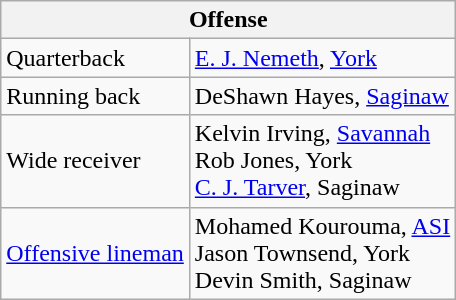<table class="wikitable">
<tr>
<th colspan="2">Offense</th>
</tr>
<tr>
<td>Quarterback</td>
<td><a href='#'>E. J. Nemeth</a>, <a href='#'>York</a></td>
</tr>
<tr>
<td>Running back</td>
<td>DeShawn Hayes, <a href='#'>Saginaw</a></td>
</tr>
<tr>
<td>Wide receiver</td>
<td>Kelvin Irving, <a href='#'>Savannah</a><br>Rob Jones, York<br><a href='#'>C. J. Tarver</a>, Saginaw</td>
</tr>
<tr>
<td><a href='#'>Offensive lineman</a></td>
<td>Mohamed Kourouma, <a href='#'>ASI</a><br>Jason Townsend, York<br>Devin Smith, Saginaw</td>
</tr>
</table>
